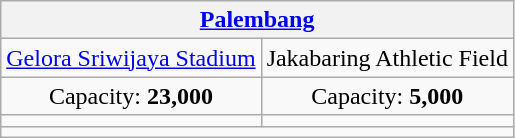<table class="wikitable" style="text-align:center">
<tr>
<th colspan="2"><a href='#'>Palembang</a></th>
</tr>
<tr>
<td><a href='#'>Gelora Sriwijaya Stadium</a></td>
<td>Jakabaring Athletic Field</td>
</tr>
<tr>
<td>Capacity: <strong>23,000</strong></td>
<td>Capacity: <strong>5,000</strong></td>
</tr>
<tr>
<td></td>
<td></td>
</tr>
<tr>
<td colspan=2></td>
</tr>
</table>
